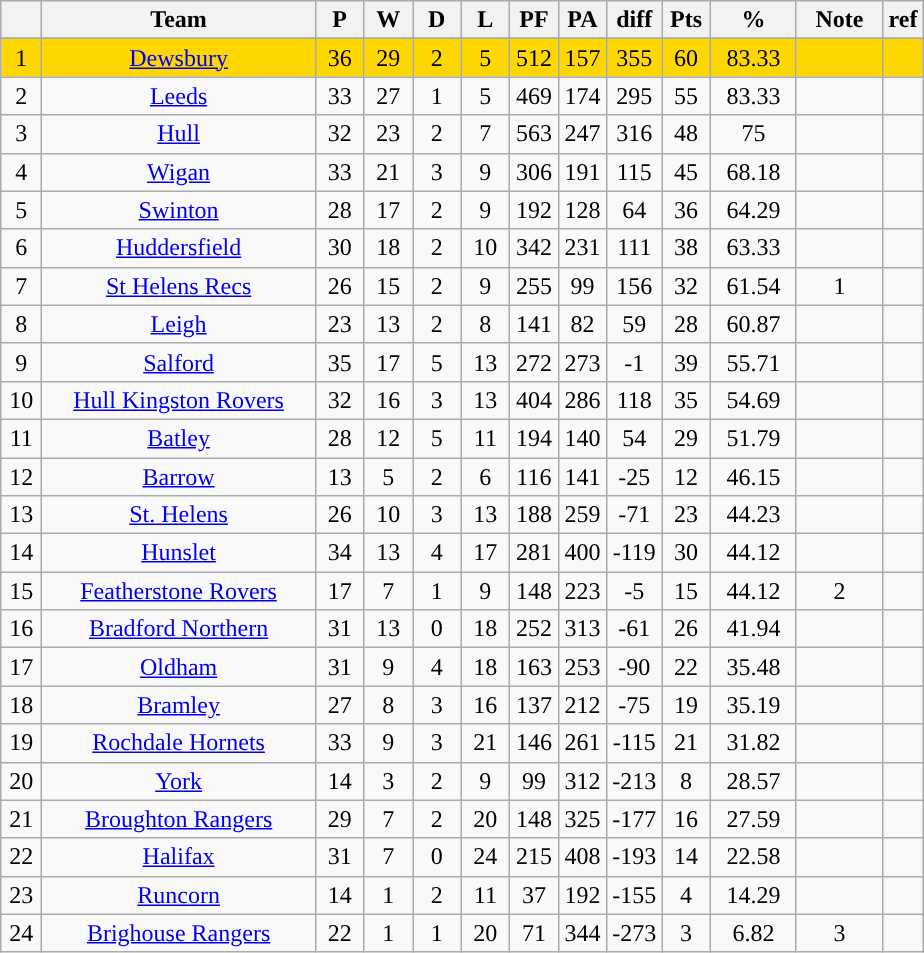<table class="wikitable" style="text-align:center;">
<tr>
<th width=20 abbr="Position"></th>
<th width=175>Team</th>
<th width=25 abbr="Played">P</th>
<th width=25 abbr="Won">W</th>
<th width=25 abbr="Drawn">D</th>
<th width=25 abbr="Lost">L</th>
<th width=25 abbr="Points for">PF</th>
<th width=25 abbr="Points against">PA</th>
<th width=28 abbr="Points difference">diff</th>
<th width=25 abbr="Points">Pts</th>
<th width=50 abbr=”Win Percentage”>%</th>
<th width=50 abbr="comments”">Note</th>
<th width=20 abbr=”Reference”>ref</th>
</tr>
<tr>
</tr>
<tr align=center style="background:#FFD700;">
<td>1</td>
<td><a href='#'>Dewsbury</a></td>
<td>36</td>
<td>29</td>
<td>2</td>
<td>5</td>
<td>512</td>
<td>157</td>
<td>355</td>
<td>60</td>
<td>83.33</td>
<td></td>
<td></td>
</tr>
<tr align=center style="background:">
<td>2</td>
<td><a href='#'>Leeds</a></td>
<td>33</td>
<td>27</td>
<td>1</td>
<td>5</td>
<td>469</td>
<td>174</td>
<td>295</td>
<td>55</td>
<td>83.33</td>
<td></td>
<td></td>
</tr>
<tr>
<td>3</td>
<td><a href='#'>Hull</a></td>
<td>32</td>
<td>23</td>
<td>2</td>
<td>7</td>
<td>563</td>
<td>247</td>
<td>316</td>
<td>48</td>
<td>75</td>
<td></td>
<td></td>
</tr>
<tr>
<td>4</td>
<td><a href='#'>Wigan</a></td>
<td>33</td>
<td>21</td>
<td>3</td>
<td>9</td>
<td>306</td>
<td>191</td>
<td>115</td>
<td>45</td>
<td>68.18</td>
<td></td>
<td></td>
</tr>
<tr>
<td>5</td>
<td><a href='#'>Swinton</a></td>
<td>28</td>
<td>17</td>
<td>2</td>
<td>9</td>
<td>192</td>
<td>128</td>
<td>64</td>
<td>36</td>
<td>64.29</td>
<td></td>
<td></td>
</tr>
<tr>
<td>6</td>
<td><a href='#'>Huddersfield</a></td>
<td>30</td>
<td>18</td>
<td>2</td>
<td>10</td>
<td>342</td>
<td>231</td>
<td>111</td>
<td>38</td>
<td>63.33</td>
<td></td>
<td></td>
</tr>
<tr>
<td>7</td>
<td><a href='#'>St Helens Recs</a></td>
<td>26</td>
<td>15</td>
<td>2</td>
<td>9</td>
<td>255</td>
<td>99</td>
<td>156</td>
<td>32</td>
<td>61.54</td>
<td>1</td>
<td></td>
</tr>
<tr>
<td>8</td>
<td><a href='#'>Leigh</a></td>
<td>23</td>
<td>13</td>
<td>2</td>
<td>8</td>
<td>141</td>
<td>82</td>
<td>59</td>
<td>28</td>
<td>60.87</td>
<td></td>
<td></td>
</tr>
<tr>
<td>9</td>
<td><a href='#'>Salford</a></td>
<td>35</td>
<td>17</td>
<td>5</td>
<td>13</td>
<td>272</td>
<td>273</td>
<td>-1</td>
<td>39</td>
<td>55.71</td>
<td></td>
<td></td>
</tr>
<tr>
<td>10</td>
<td><a href='#'>Hull Kingston Rovers</a></td>
<td>32</td>
<td>16</td>
<td>3</td>
<td>13</td>
<td>404</td>
<td>286</td>
<td>118</td>
<td>35</td>
<td>54.69</td>
<td></td>
<td></td>
</tr>
<tr>
<td>11</td>
<td><a href='#'>Batley</a></td>
<td>28</td>
<td>12</td>
<td>5</td>
<td>11</td>
<td>194</td>
<td>140</td>
<td>54</td>
<td>29</td>
<td>51.79</td>
<td></td>
<td></td>
</tr>
<tr>
<td>12</td>
<td><a href='#'>Barrow</a></td>
<td>13</td>
<td>5</td>
<td>2</td>
<td>6</td>
<td>116</td>
<td>141</td>
<td>-25</td>
<td>12</td>
<td>46.15</td>
<td></td>
<td></td>
</tr>
<tr>
<td>13</td>
<td><a href='#'>St. Helens</a></td>
<td>26</td>
<td>10</td>
<td>3</td>
<td>13</td>
<td>188</td>
<td>259</td>
<td>-71</td>
<td>23</td>
<td>44.23</td>
<td></td>
<td></td>
</tr>
<tr>
<td>14</td>
<td><a href='#'>Hunslet</a></td>
<td>34</td>
<td>13</td>
<td>4</td>
<td>17</td>
<td>281</td>
<td>400</td>
<td>-119</td>
<td>30</td>
<td>44.12</td>
<td></td>
<td></td>
</tr>
<tr>
<td>15</td>
<td><a href='#'>Featherstone Rovers</a></td>
<td>17</td>
<td>7</td>
<td>1</td>
<td>9</td>
<td>148</td>
<td>223</td>
<td>-5</td>
<td>15</td>
<td>44.12</td>
<td>2</td>
<td></td>
</tr>
<tr>
<td>16</td>
<td><a href='#'>Bradford Northern</a></td>
<td>31</td>
<td>13</td>
<td>0</td>
<td>18</td>
<td>252</td>
<td>313</td>
<td>-61</td>
<td>26</td>
<td>41.94</td>
<td></td>
<td></td>
</tr>
<tr>
<td>17</td>
<td><a href='#'>Oldham</a></td>
<td>31</td>
<td>9</td>
<td>4</td>
<td>18</td>
<td>163</td>
<td>253</td>
<td>-90</td>
<td>22</td>
<td>35.48</td>
<td></td>
<td></td>
</tr>
<tr>
<td>18</td>
<td><a href='#'>Bramley</a></td>
<td>27</td>
<td>8</td>
<td>3</td>
<td>16</td>
<td>137</td>
<td>212</td>
<td>-75</td>
<td>19</td>
<td>35.19</td>
<td></td>
<td></td>
</tr>
<tr>
<td>19</td>
<td><a href='#'>Rochdale Hornets</a></td>
<td>33</td>
<td>9</td>
<td>3</td>
<td>21</td>
<td>146</td>
<td>261</td>
<td>-115</td>
<td>21</td>
<td>31.82</td>
<td></td>
<td></td>
</tr>
<tr>
<td>20</td>
<td><a href='#'>York</a></td>
<td>14</td>
<td>3</td>
<td>2</td>
<td>9</td>
<td>99</td>
<td>312</td>
<td>-213</td>
<td>8</td>
<td>28.57</td>
<td></td>
<td></td>
</tr>
<tr>
<td>21</td>
<td><a href='#'>Broughton Rangers</a></td>
<td>29</td>
<td>7</td>
<td>2</td>
<td>20</td>
<td>148</td>
<td>325</td>
<td>-177</td>
<td>16</td>
<td>27.59</td>
<td></td>
<td></td>
</tr>
<tr>
<td>22</td>
<td><a href='#'>Halifax</a></td>
<td>31</td>
<td>7</td>
<td>0</td>
<td>24</td>
<td>215</td>
<td>408</td>
<td>-193</td>
<td>14</td>
<td>22.58</td>
<td></td>
<td></td>
</tr>
<tr>
<td>23</td>
<td><a href='#'>Runcorn</a></td>
<td>14</td>
<td>1</td>
<td>2</td>
<td>11</td>
<td>37</td>
<td>192</td>
<td>-155</td>
<td>4</td>
<td>14.29</td>
<td></td>
<td></td>
</tr>
<tr>
<td>24</td>
<td><a href='#'>Brighouse Rangers</a></td>
<td>22</td>
<td>1</td>
<td>1</td>
<td>20</td>
<td>71</td>
<td>344</td>
<td>-273</td>
<td>3</td>
<td>6.82</td>
<td>3</td>
<td></td>
</tr>
</table>
